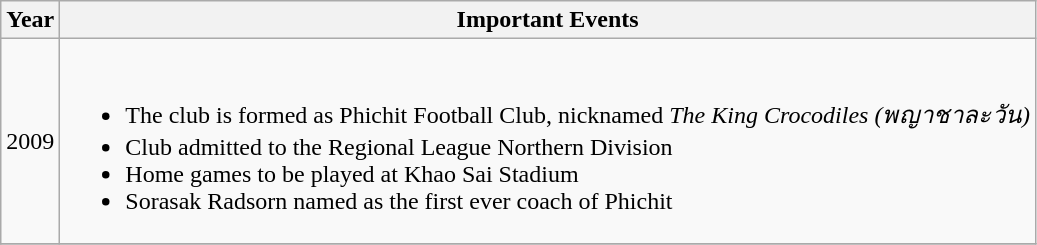<table class="wikitable">
<tr>
<th>Year</th>
<th>Important Events</th>
</tr>
<tr>
<td>2009</td>
<td><br><ul><li>The club is formed as Phichit Football Club, nicknamed <em>The King Crocodiles</em> <em>(พญาชาละวัน)</em></li><li>Club admitted to the Regional League Northern Division</li><li>Home games to be played at Khao Sai Stadium</li><li>Sorasak Radsorn named as the first ever coach of Phichit</li></ul></td>
</tr>
<tr>
</tr>
</table>
